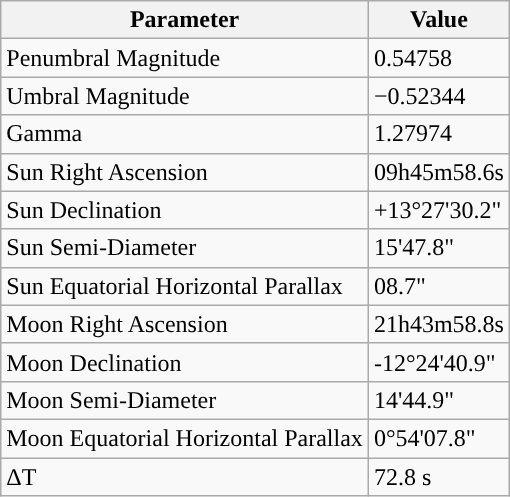<table class="wikitable">
<tr>
<th>Parameter</th>
<th>Value</th>
</tr>
<tr>
<td>Penumbral Magnitude</td>
<td>0.54758</td>
</tr>
<tr>
<td>Umbral Magnitude</td>
<td>−0.52344</td>
</tr>
<tr>
<td>Gamma</td>
<td>1.27974</td>
</tr>
<tr>
<td>Sun Right Ascension</td>
<td>09h45m58.6s</td>
</tr>
<tr>
<td>Sun Declination</td>
<td>+13°27'30.2"</td>
</tr>
<tr>
<td>Sun Semi-Diameter</td>
<td>15'47.8"</td>
</tr>
<tr>
<td>Sun Equatorial Horizontal Parallax</td>
<td>08.7"</td>
</tr>
<tr>
<td>Moon Right Ascension</td>
<td>21h43m58.8s</td>
</tr>
<tr>
<td>Moon Declination</td>
<td>-12°24'40.9"</td>
</tr>
<tr>
<td>Moon Semi-Diameter</td>
<td>14'44.9"</td>
</tr>
<tr>
<td>Moon Equatorial Horizontal Parallax</td>
<td>0°54'07.8"</td>
</tr>
<tr>
<td>ΔT</td>
<td>72.8 s</td>
</tr>
</table>
